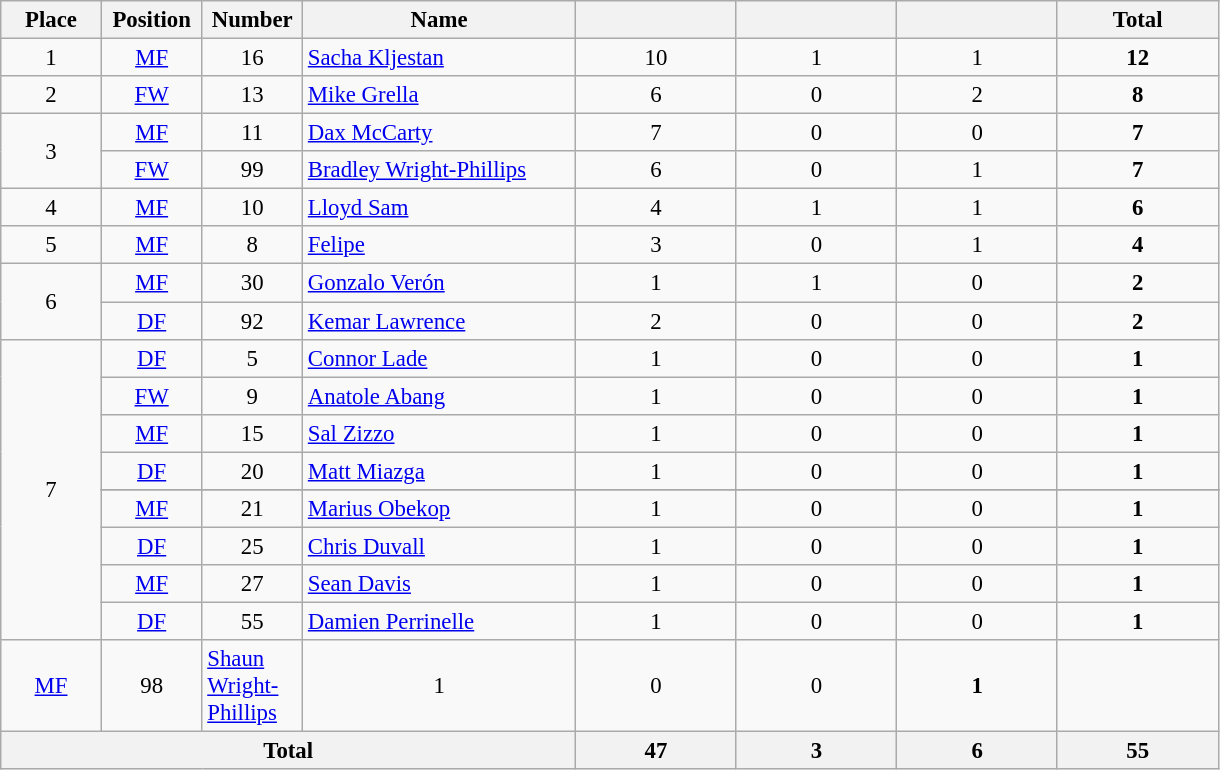<table class="wikitable" style="font-size: 95%; text-align: center">
<tr>
<th width=60>Place</th>
<th width=60>Position</th>
<th width=60>Number</th>
<th width=175>Name</th>
<th width=100></th>
<th width=100></th>
<th width=100></th>
<th width=100><strong>Total</strong></th>
</tr>
<tr>
<td>1</td>
<td><a href='#'>MF</a></td>
<td>16</td>
<td align="left"> <a href='#'>Sacha Kljestan</a></td>
<td>10</td>
<td>1</td>
<td>1</td>
<td><strong>12</strong></td>
</tr>
<tr>
<td>2</td>
<td><a href='#'>FW</a></td>
<td>13</td>
<td align="left"> <a href='#'>Mike Grella</a></td>
<td>6</td>
<td>0</td>
<td>2</td>
<td><strong>8</strong></td>
</tr>
<tr>
<td rowspan="2">3</td>
<td><a href='#'>MF</a></td>
<td>11</td>
<td align="left"> <a href='#'>Dax McCarty</a></td>
<td>7</td>
<td>0</td>
<td>0</td>
<td><strong>7</strong></td>
</tr>
<tr>
<td><a href='#'>FW</a></td>
<td>99</td>
<td align="left"> <a href='#'>Bradley Wright-Phillips</a></td>
<td>6</td>
<td>0</td>
<td>1</td>
<td><strong>7</strong></td>
</tr>
<tr>
<td>4</td>
<td><a href='#'>MF</a></td>
<td>10</td>
<td align="left"> <a href='#'>Lloyd Sam</a></td>
<td>4</td>
<td>1</td>
<td>1</td>
<td><strong>6</strong></td>
</tr>
<tr>
<td>5</td>
<td><a href='#'>MF</a></td>
<td>8</td>
<td align="left"> <a href='#'>Felipe</a></td>
<td>3</td>
<td>0</td>
<td>1</td>
<td><strong>4</strong></td>
</tr>
<tr>
<td rowspan="2">6</td>
<td><a href='#'>MF</a></td>
<td>30</td>
<td align="left"> <a href='#'>Gonzalo Verón</a></td>
<td>1</td>
<td>1</td>
<td>0</td>
<td><strong>2</strong></td>
</tr>
<tr>
<td><a href='#'>DF</a></td>
<td>92</td>
<td align="left"> <a href='#'>Kemar Lawrence</a></td>
<td>2</td>
<td>0</td>
<td>0</td>
<td><strong>2</strong></td>
</tr>
<tr>
<td rowspan="9">7</td>
<td><a href='#'>DF</a></td>
<td>5</td>
<td align="left"> <a href='#'>Connor Lade</a></td>
<td>1</td>
<td>0</td>
<td>0</td>
<td><strong>1</strong></td>
</tr>
<tr>
<td><a href='#'>FW</a></td>
<td>9</td>
<td align="left"> <a href='#'>Anatole Abang</a></td>
<td>1</td>
<td>0</td>
<td>0</td>
<td><strong>1</strong></td>
</tr>
<tr>
<td><a href='#'>MF</a></td>
<td>15</td>
<td align="left"> <a href='#'>Sal Zizzo</a></td>
<td>1</td>
<td>0</td>
<td>0</td>
<td><strong>1</strong></td>
</tr>
<tr>
<td><a href='#'>DF</a></td>
<td>20</td>
<td align="left"> <a href='#'>Matt Miazga</a></td>
<td>1</td>
<td>0</td>
<td>0</td>
<td><strong>1</strong></td>
</tr>
<tr>
</tr>
<tr>
<td><a href='#'>MF</a></td>
<td>21</td>
<td align="left"> <a href='#'>Marius Obekop</a></td>
<td>1</td>
<td>0</td>
<td>0</td>
<td><strong>1</strong></td>
</tr>
<tr>
<td><a href='#'>DF</a></td>
<td>25</td>
<td align="left"> <a href='#'>Chris Duvall</a></td>
<td>1</td>
<td>0</td>
<td>0</td>
<td><strong>1</strong></td>
</tr>
<tr>
<td><a href='#'>MF</a></td>
<td>27</td>
<td align="left"> <a href='#'>Sean Davis</a></td>
<td>1</td>
<td>0</td>
<td>0</td>
<td><strong>1</strong></td>
</tr>
<tr>
<td><a href='#'>DF</a></td>
<td>55</td>
<td align="left"> <a href='#'>Damien Perrinelle</a></td>
<td>1</td>
<td>0</td>
<td>0</td>
<td><strong>1</strong></td>
</tr>
<tr>
<td><a href='#'>MF</a></td>
<td>98</td>
<td align="left"> <a href='#'>Shaun Wright-Phillips</a></td>
<td>1</td>
<td>0</td>
<td>0</td>
<td><strong>1</strong></td>
</tr>
<tr>
<th colspan="4">Total</th>
<th>47</th>
<th>3</th>
<th>6</th>
<th>55</th>
</tr>
</table>
